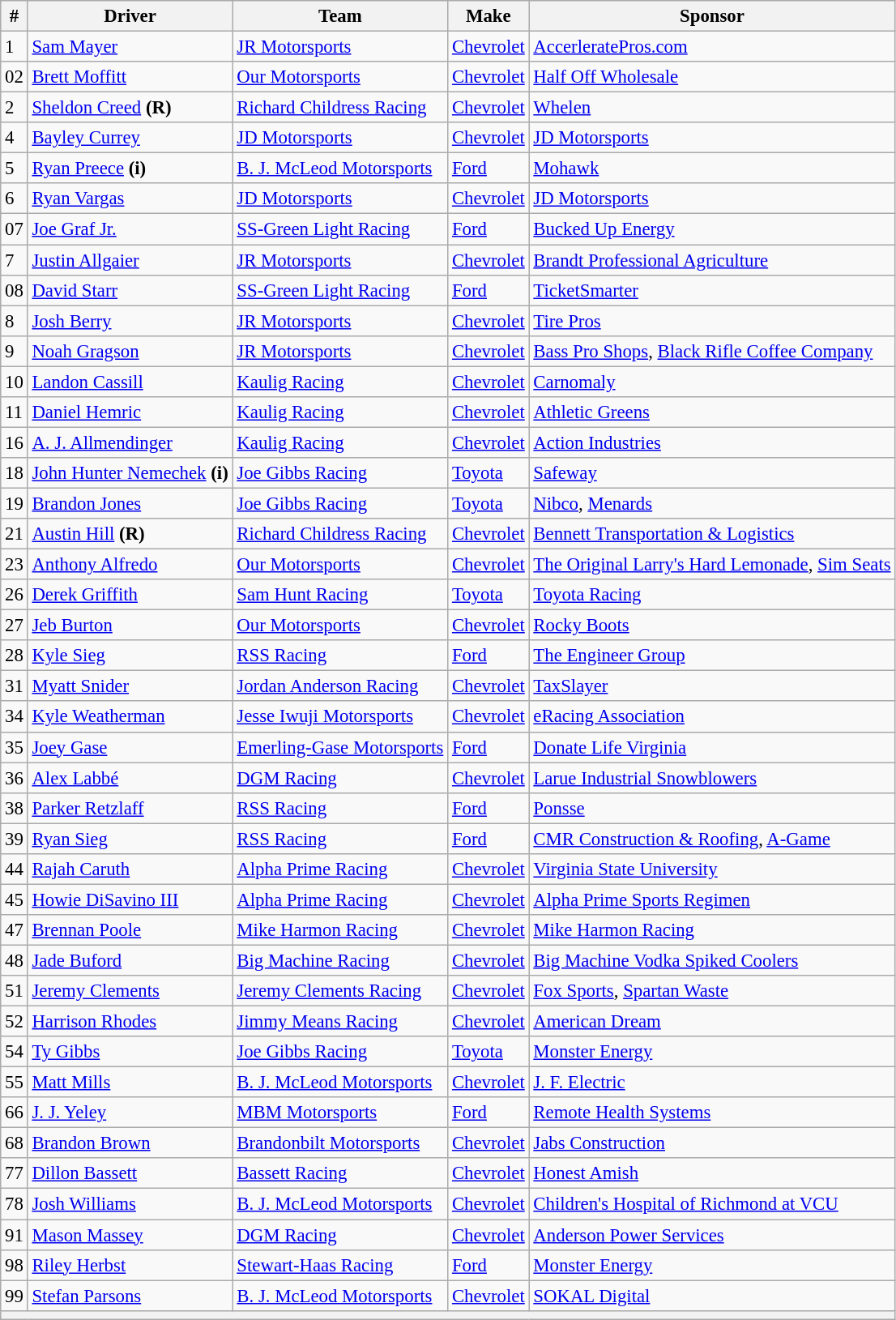<table class="wikitable" style="font-size:95%">
<tr>
<th>#</th>
<th>Driver</th>
<th>Team</th>
<th>Make</th>
<th>Sponsor</th>
</tr>
<tr>
<td>1</td>
<td><a href='#'>Sam Mayer</a></td>
<td><a href='#'>JR Motorsports</a></td>
<td><a href='#'>Chevrolet</a></td>
<td><a href='#'>AccerleratePros.com</a></td>
</tr>
<tr>
<td>02</td>
<td><a href='#'>Brett Moffitt</a></td>
<td><a href='#'>Our Motorsports</a></td>
<td><a href='#'>Chevrolet</a></td>
<td><a href='#'>Half Off Wholesale</a></td>
</tr>
<tr>
<td>2</td>
<td><a href='#'>Sheldon Creed</a> <strong>(R)</strong></td>
<td><a href='#'>Richard Childress Racing</a></td>
<td><a href='#'>Chevrolet</a></td>
<td><a href='#'>Whelen</a></td>
</tr>
<tr>
<td>4</td>
<td><a href='#'>Bayley Currey</a></td>
<td><a href='#'>JD Motorsports</a></td>
<td><a href='#'>Chevrolet</a></td>
<td><a href='#'>JD Motorsports</a></td>
</tr>
<tr>
<td>5</td>
<td><a href='#'>Ryan Preece</a> <strong>(i)</strong></td>
<td><a href='#'>B. J. McLeod Motorsports</a></td>
<td><a href='#'>Ford</a></td>
<td><a href='#'>Mohawk</a></td>
</tr>
<tr>
<td>6</td>
<td><a href='#'>Ryan Vargas</a></td>
<td><a href='#'>JD Motorsports</a></td>
<td><a href='#'>Chevrolet</a></td>
<td><a href='#'>JD Motorsports</a></td>
</tr>
<tr>
<td>07</td>
<td><a href='#'>Joe Graf Jr.</a></td>
<td><a href='#'>SS-Green Light Racing</a></td>
<td><a href='#'>Ford</a></td>
<td><a href='#'>Bucked Up Energy</a></td>
</tr>
<tr>
<td>7</td>
<td><a href='#'>Justin Allgaier</a></td>
<td><a href='#'>JR Motorsports</a></td>
<td><a href='#'>Chevrolet</a></td>
<td><a href='#'>Brandt Professional Agriculture</a></td>
</tr>
<tr>
<td>08</td>
<td><a href='#'>David Starr</a></td>
<td><a href='#'>SS-Green Light Racing</a></td>
<td><a href='#'>Ford</a></td>
<td><a href='#'>TicketSmarter</a></td>
</tr>
<tr>
<td>8</td>
<td><a href='#'>Josh Berry</a></td>
<td><a href='#'>JR Motorsports</a></td>
<td><a href='#'>Chevrolet</a></td>
<td><a href='#'>Tire Pros</a></td>
</tr>
<tr>
<td>9</td>
<td><a href='#'>Noah Gragson</a></td>
<td><a href='#'>JR Motorsports</a></td>
<td><a href='#'>Chevrolet</a></td>
<td><a href='#'>Bass Pro Shops</a>, <a href='#'>Black Rifle Coffee Company</a></td>
</tr>
<tr>
<td>10</td>
<td><a href='#'>Landon Cassill</a></td>
<td><a href='#'>Kaulig Racing</a></td>
<td><a href='#'>Chevrolet</a></td>
<td><a href='#'>Carnomaly</a></td>
</tr>
<tr>
<td>11</td>
<td><a href='#'>Daniel Hemric</a></td>
<td><a href='#'>Kaulig Racing</a></td>
<td><a href='#'>Chevrolet</a></td>
<td><a href='#'>Athletic Greens</a></td>
</tr>
<tr>
<td>16</td>
<td><a href='#'>A. J. Allmendinger</a></td>
<td><a href='#'>Kaulig Racing</a></td>
<td><a href='#'>Chevrolet</a></td>
<td><a href='#'>Action Industries</a></td>
</tr>
<tr>
<td>18</td>
<td><a href='#'>John Hunter Nemechek</a> <strong>(i)</strong></td>
<td><a href='#'>Joe Gibbs Racing</a></td>
<td><a href='#'>Toyota</a></td>
<td><a href='#'>Safeway</a></td>
</tr>
<tr>
<td>19</td>
<td><a href='#'>Brandon Jones</a></td>
<td><a href='#'>Joe Gibbs Racing</a></td>
<td><a href='#'>Toyota</a></td>
<td><a href='#'>Nibco</a>, <a href='#'>Menards</a></td>
</tr>
<tr>
<td>21</td>
<td><a href='#'>Austin Hill</a> <strong>(R)</strong></td>
<td><a href='#'>Richard Childress Racing</a></td>
<td><a href='#'>Chevrolet</a></td>
<td><a href='#'>Bennett Transportation & Logistics</a></td>
</tr>
<tr>
<td>23</td>
<td><a href='#'>Anthony Alfredo</a></td>
<td><a href='#'>Our Motorsports</a></td>
<td><a href='#'>Chevrolet</a></td>
<td><a href='#'>The Original Larry's Hard Lemonade</a>, <a href='#'>Sim Seats</a></td>
</tr>
<tr>
<td>26</td>
<td><a href='#'>Derek Griffith</a></td>
<td><a href='#'>Sam Hunt Racing</a></td>
<td><a href='#'>Toyota</a></td>
<td><a href='#'>Toyota Racing</a></td>
</tr>
<tr>
<td>27</td>
<td><a href='#'>Jeb Burton</a></td>
<td><a href='#'>Our Motorsports</a></td>
<td><a href='#'>Chevrolet</a></td>
<td><a href='#'>Rocky Boots</a></td>
</tr>
<tr>
<td>28</td>
<td><a href='#'>Kyle Sieg</a></td>
<td><a href='#'>RSS Racing</a></td>
<td><a href='#'>Ford</a></td>
<td><a href='#'>The Engineer Group</a></td>
</tr>
<tr>
<td>31</td>
<td><a href='#'>Myatt Snider</a></td>
<td><a href='#'>Jordan Anderson Racing</a></td>
<td><a href='#'>Chevrolet</a></td>
<td><a href='#'>TaxSlayer</a></td>
</tr>
<tr>
<td>34</td>
<td><a href='#'>Kyle Weatherman</a></td>
<td><a href='#'>Jesse Iwuji Motorsports</a></td>
<td><a href='#'>Chevrolet</a></td>
<td><a href='#'>eRacing Association</a></td>
</tr>
<tr>
<td>35</td>
<td><a href='#'>Joey Gase</a></td>
<td><a href='#'>Emerling-Gase Motorsports</a></td>
<td><a href='#'>Ford</a></td>
<td><a href='#'>Donate Life Virginia</a></td>
</tr>
<tr>
<td>36</td>
<td><a href='#'>Alex Labbé</a></td>
<td><a href='#'>DGM Racing</a></td>
<td><a href='#'>Chevrolet</a></td>
<td><a href='#'>Larue Industrial Snowblowers</a></td>
</tr>
<tr>
<td>38</td>
<td><a href='#'>Parker Retzlaff</a></td>
<td><a href='#'>RSS Racing</a></td>
<td><a href='#'>Ford</a></td>
<td><a href='#'>Ponsse</a></td>
</tr>
<tr>
<td>39</td>
<td><a href='#'>Ryan Sieg</a></td>
<td><a href='#'>RSS Racing</a></td>
<td><a href='#'>Ford</a></td>
<td><a href='#'>CMR Construction & Roofing</a>, <a href='#'>A-Game</a></td>
</tr>
<tr>
<td>44</td>
<td><a href='#'>Rajah Caruth</a></td>
<td><a href='#'>Alpha Prime Racing</a></td>
<td><a href='#'>Chevrolet</a></td>
<td><a href='#'>Virginia State University</a></td>
</tr>
<tr>
<td>45</td>
<td><a href='#'>Howie DiSavino III</a></td>
<td><a href='#'>Alpha Prime Racing</a></td>
<td><a href='#'>Chevrolet</a></td>
<td><a href='#'>Alpha Prime Sports Regimen</a></td>
</tr>
<tr>
<td>47</td>
<td><a href='#'>Brennan Poole</a></td>
<td><a href='#'>Mike Harmon Racing</a></td>
<td><a href='#'>Chevrolet</a></td>
<td><a href='#'>Mike Harmon Racing</a></td>
</tr>
<tr>
<td>48</td>
<td><a href='#'>Jade Buford</a></td>
<td><a href='#'>Big Machine Racing</a></td>
<td><a href='#'>Chevrolet</a></td>
<td><a href='#'>Big Machine Vodka Spiked Coolers</a></td>
</tr>
<tr>
<td>51</td>
<td><a href='#'>Jeremy Clements</a></td>
<td><a href='#'>Jeremy Clements Racing</a></td>
<td><a href='#'>Chevrolet</a></td>
<td><a href='#'>Fox Sports</a>, <a href='#'>Spartan Waste</a></td>
</tr>
<tr>
<td>52</td>
<td><a href='#'>Harrison Rhodes</a></td>
<td><a href='#'>Jimmy Means Racing</a></td>
<td><a href='#'>Chevrolet</a></td>
<td><a href='#'>American Dream</a></td>
</tr>
<tr>
<td>54</td>
<td><a href='#'>Ty Gibbs</a></td>
<td><a href='#'>Joe Gibbs Racing</a></td>
<td><a href='#'>Toyota</a></td>
<td><a href='#'>Monster Energy</a></td>
</tr>
<tr>
<td>55</td>
<td><a href='#'>Matt Mills</a></td>
<td><a href='#'>B. J. McLeod Motorsports</a></td>
<td><a href='#'>Chevrolet</a></td>
<td><a href='#'>J. F. Electric</a></td>
</tr>
<tr>
<td>66</td>
<td><a href='#'>J. J. Yeley</a></td>
<td><a href='#'>MBM Motorsports</a></td>
<td><a href='#'>Ford</a></td>
<td><a href='#'>Remote Health Systems</a></td>
</tr>
<tr>
<td>68</td>
<td><a href='#'>Brandon Brown</a></td>
<td><a href='#'>Brandonbilt Motorsports</a></td>
<td><a href='#'>Chevrolet</a></td>
<td><a href='#'>Jabs Construction</a></td>
</tr>
<tr>
<td>77</td>
<td><a href='#'>Dillon Bassett</a></td>
<td><a href='#'>Bassett Racing</a></td>
<td><a href='#'>Chevrolet</a></td>
<td><a href='#'>Honest Amish</a></td>
</tr>
<tr>
<td>78</td>
<td><a href='#'>Josh Williams</a></td>
<td><a href='#'>B. J. McLeod Motorsports</a></td>
<td><a href='#'>Chevrolet</a></td>
<td><a href='#'>Children's Hospital of Richmond at VCU</a></td>
</tr>
<tr>
<td>91</td>
<td><a href='#'>Mason Massey</a></td>
<td><a href='#'>DGM Racing</a></td>
<td><a href='#'>Chevrolet</a></td>
<td><a href='#'>Anderson Power Services</a></td>
</tr>
<tr>
<td>98</td>
<td><a href='#'>Riley Herbst</a></td>
<td><a href='#'>Stewart-Haas Racing</a></td>
<td><a href='#'>Ford</a></td>
<td><a href='#'>Monster Energy</a></td>
</tr>
<tr>
<td>99</td>
<td><a href='#'>Stefan Parsons</a></td>
<td><a href='#'>B. J. McLeod Motorsports</a></td>
<td><a href='#'>Chevrolet</a></td>
<td><a href='#'>SOKAL Digital</a></td>
</tr>
<tr>
<th colspan="5"></th>
</tr>
</table>
